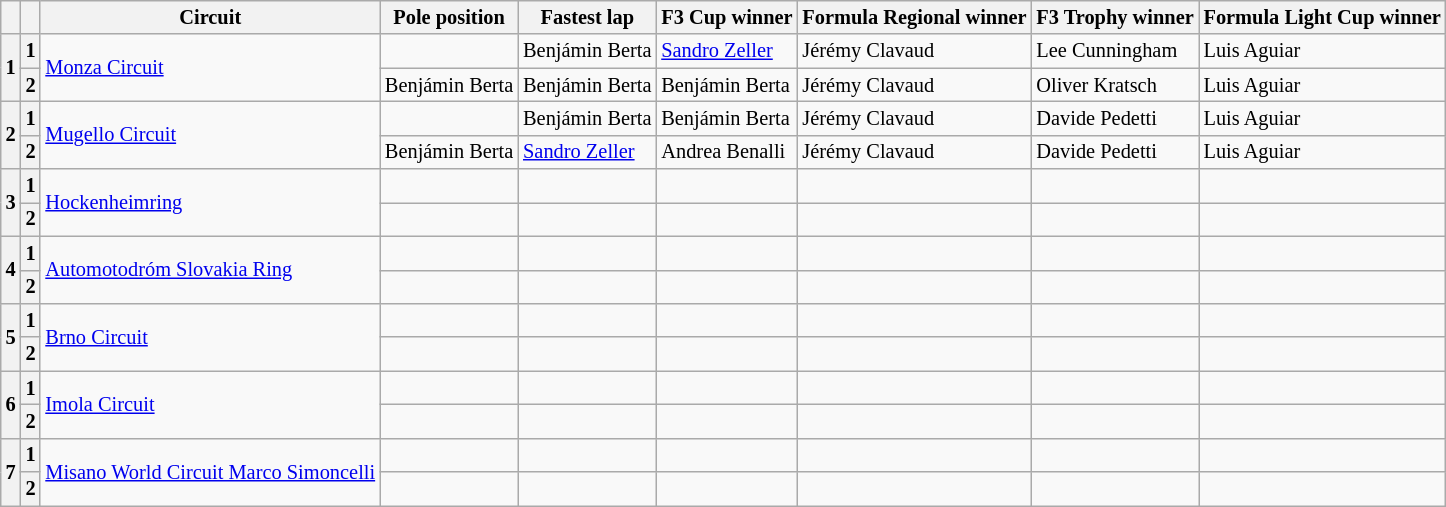<table class="wikitable" style="font-size: 85%">
<tr>
<th></th>
<th></th>
<th>Circuit</th>
<th>Pole position</th>
<th>Fastest lap</th>
<th>F3 Cup winner</th>
<th>Formula Regional winner</th>
<th>F3 Trophy winner</th>
<th>Formula Light Cup winner</th>
</tr>
<tr>
<th rowspan="2">1</th>
<th>1</th>
<td rowspan="2"> <a href='#'>Monza Circuit</a></td>
<td></td>
<td> Benjámin Berta</td>
<td> <a href='#'>Sandro Zeller</a></td>
<td> Jérémy Clavaud</td>
<td> Lee Cunningham</td>
<td> Luis Aguiar</td>
</tr>
<tr>
<th>2</th>
<td> Benjámin Berta</td>
<td> Benjámin Berta</td>
<td> Benjámin Berta</td>
<td> Jérémy Clavaud</td>
<td> Oliver Kratsch</td>
<td> Luis Aguiar</td>
</tr>
<tr>
<th rowspan="2">2</th>
<th>1</th>
<td rowspan="2"> <a href='#'>Mugello Circuit</a></td>
<td></td>
<td> Benjámin Berta</td>
<td> Benjámin Berta</td>
<td> Jérémy Clavaud</td>
<td align="left"> Davide Pedetti</td>
<td> Luis Aguiar</td>
</tr>
<tr>
<th>2</th>
<td> Benjámin Berta</td>
<td> <a href='#'>Sandro Zeller</a></td>
<td align="left"> Andrea Benalli</td>
<td> Jérémy Clavaud</td>
<td align="left"> Davide Pedetti</td>
<td> Luis Aguiar</td>
</tr>
<tr>
<th rowspan="2">3</th>
<th>1</th>
<td rowspan="2"> <a href='#'>Hockenheimring</a></td>
<td></td>
<td></td>
<td></td>
<td></td>
<td></td>
<td></td>
</tr>
<tr>
<th>2</th>
<td></td>
<td></td>
<td></td>
<td></td>
<td></td>
<td></td>
</tr>
<tr>
<th rowspan="2">4</th>
<th>1</th>
<td rowspan="2"> <a href='#'>Automotodróm Slovakia Ring</a></td>
<td></td>
<td></td>
<td></td>
<td></td>
<td></td>
<td></td>
</tr>
<tr>
<th>2</th>
<td></td>
<td></td>
<td></td>
<td></td>
<td></td>
<td></td>
</tr>
<tr>
<th rowspan="2">5</th>
<th>1</th>
<td rowspan="2"> <a href='#'>Brno Circuit</a></td>
<td></td>
<td></td>
<td></td>
<td></td>
<td></td>
<td></td>
</tr>
<tr>
<th>2</th>
<td></td>
<td></td>
<td></td>
<td></td>
<td></td>
<td></td>
</tr>
<tr>
<th rowspan="2">6</th>
<th>1</th>
<td rowspan="2"> <a href='#'>Imola Circuit</a></td>
<td></td>
<td></td>
<td></td>
<td></td>
<td></td>
<td></td>
</tr>
<tr>
<th>2</th>
<td></td>
<td></td>
<td></td>
<td></td>
<td></td>
<td></td>
</tr>
<tr>
<th rowspan="2">7</th>
<th>1</th>
<td rowspan="2"> <a href='#'>Misano World Circuit Marco Simoncelli</a></td>
<td></td>
<td></td>
<td></td>
<td></td>
<td></td>
<td></td>
</tr>
<tr>
<th>2</th>
<td></td>
<td></td>
<td></td>
<td></td>
<td></td>
<td></td>
</tr>
</table>
